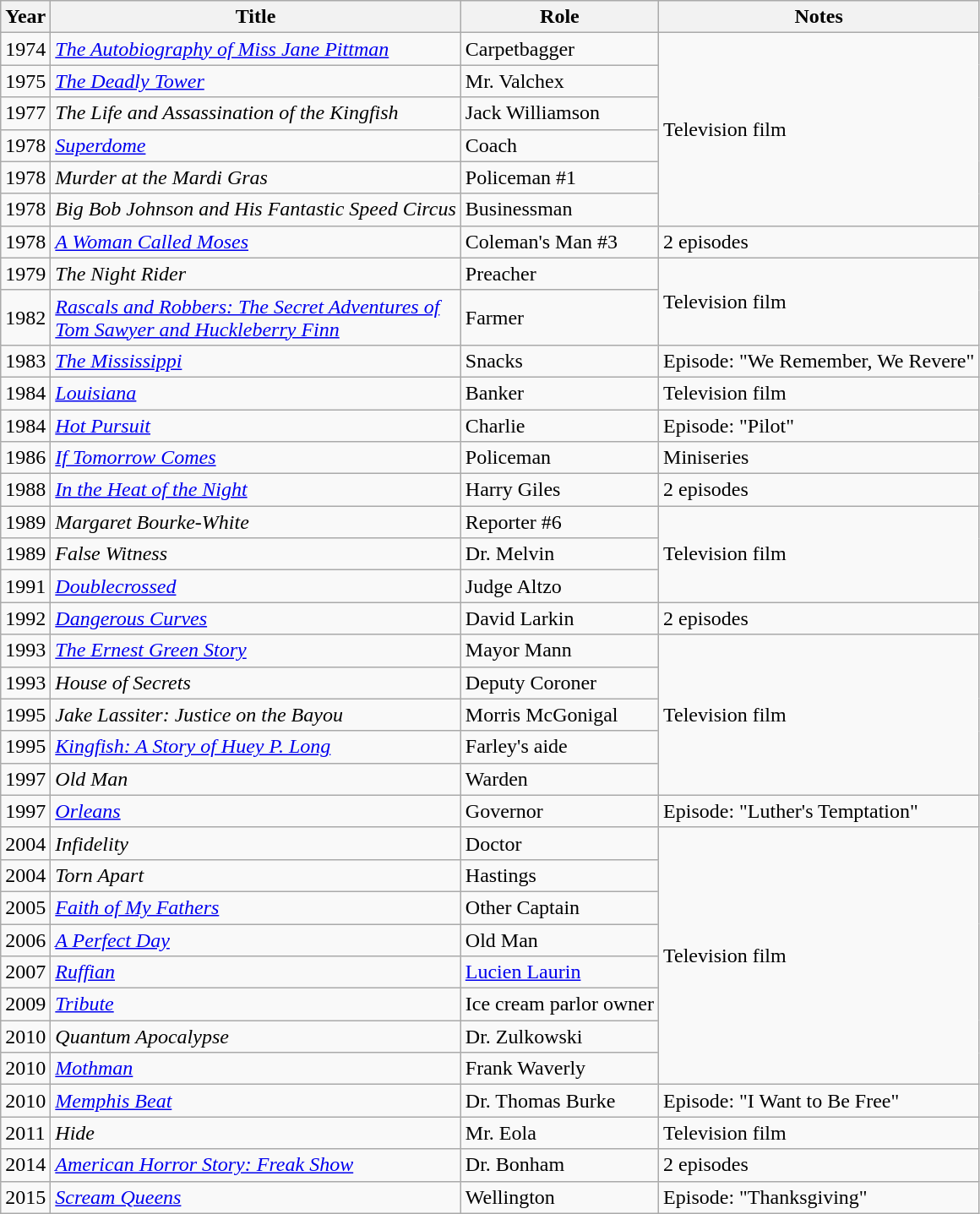<table class="wikitable sortable">
<tr>
<th>Year</th>
<th>Title</th>
<th>Role</th>
<th>Notes</th>
</tr>
<tr>
<td>1974</td>
<td><a href='#'><em>The Autobiography of Miss Jane Pittman</em></a></td>
<td>Carpetbagger</td>
<td rowspan="6">Television film</td>
</tr>
<tr>
<td>1975</td>
<td><em><a href='#'>The Deadly Tower</a></em></td>
<td>Mr. Valchex</td>
</tr>
<tr>
<td>1977</td>
<td><em>The Life and Assassination of the Kingfish</em></td>
<td>Jack Williamson</td>
</tr>
<tr>
<td>1978</td>
<td><a href='#'><em>Superdome</em></a></td>
<td>Coach</td>
</tr>
<tr>
<td>1978</td>
<td><em>Murder at the Mardi Gras</em></td>
<td>Policeman #1</td>
</tr>
<tr>
<td>1978</td>
<td><em>Big Bob Johnson and His Fantastic Speed Circus</em></td>
<td>Businessman</td>
</tr>
<tr>
<td>1978</td>
<td><em><a href='#'>A Woman Called Moses</a></em></td>
<td>Coleman's Man #3</td>
<td>2 episodes</td>
</tr>
<tr>
<td>1979</td>
<td><em>The Night Rider</em></td>
<td>Preacher</td>
<td rowspan="2">Television film</td>
</tr>
<tr>
<td>1982</td>
<td><a href='#'><em>Rascals and Robbers: The Secret Adventures of</em></a><br><a href='#'><em>Tom Sawyer and Huckleberry Finn</em></a></td>
<td>Farmer</td>
</tr>
<tr>
<td>1983</td>
<td><a href='#'><em>The Mississippi</em></a></td>
<td>Snacks</td>
<td>Episode: "We Remember, We Revere"</td>
</tr>
<tr>
<td>1984</td>
<td><a href='#'><em>Louisiana</em></a></td>
<td>Banker</td>
<td>Television film</td>
</tr>
<tr>
<td>1984</td>
<td><a href='#'><em>Hot Pursuit</em></a></td>
<td>Charlie</td>
<td>Episode: "Pilot"</td>
</tr>
<tr>
<td>1986</td>
<td><a href='#'><em>If Tomorrow Comes</em></a></td>
<td>Policeman</td>
<td>Miniseries</td>
</tr>
<tr>
<td>1988</td>
<td><a href='#'><em>In the Heat of the Night</em></a></td>
<td>Harry Giles</td>
<td>2 episodes</td>
</tr>
<tr>
<td>1989</td>
<td><em>Margaret Bourke-White</em></td>
<td>Reporter #6</td>
<td rowspan="3">Television film</td>
</tr>
<tr>
<td>1989</td>
<td><em>False Witness</em></td>
<td>Dr. Melvin</td>
</tr>
<tr>
<td>1991</td>
<td><em><a href='#'>Doublecrossed</a></em></td>
<td>Judge Altzo</td>
</tr>
<tr>
<td>1992</td>
<td><a href='#'><em>Dangerous Curves</em></a></td>
<td>David Larkin</td>
<td>2 episodes</td>
</tr>
<tr>
<td>1993</td>
<td><em><a href='#'>The Ernest Green Story</a></em></td>
<td>Mayor Mann</td>
<td rowspan="5">Television film</td>
</tr>
<tr>
<td>1993</td>
<td><em>House of Secrets</em></td>
<td>Deputy Coroner</td>
</tr>
<tr>
<td>1995</td>
<td><em>Jake Lassiter: Justice on the Bayou</em></td>
<td>Morris McGonigal</td>
</tr>
<tr>
<td>1995</td>
<td><em><a href='#'>Kingfish: A Story of Huey P. Long</a></em></td>
<td>Farley's aide</td>
</tr>
<tr>
<td>1997</td>
<td><em>Old Man</em></td>
<td>Warden</td>
</tr>
<tr>
<td>1997</td>
<td><a href='#'><em>Orleans</em></a></td>
<td>Governor</td>
<td>Episode: "Luther's Temptation"</td>
</tr>
<tr>
<td>2004</td>
<td><em>Infidelity</em></td>
<td>Doctor</td>
<td rowspan="8">Television film</td>
</tr>
<tr>
<td>2004</td>
<td><em>Torn Apart</em></td>
<td>Hastings</td>
</tr>
<tr>
<td>2005</td>
<td><a href='#'><em>Faith of My Fathers</em></a></td>
<td>Other Captain</td>
</tr>
<tr>
<td>2006</td>
<td><a href='#'><em>A Perfect Day</em></a></td>
<td>Old Man</td>
</tr>
<tr>
<td>2007</td>
<td><a href='#'><em>Ruffian</em></a></td>
<td><a href='#'>Lucien Laurin</a></td>
</tr>
<tr>
<td>2009</td>
<td><a href='#'><em>Tribute</em></a></td>
<td>Ice cream parlor owner</td>
</tr>
<tr>
<td>2010</td>
<td><em>Quantum Apocalypse</em></td>
<td>Dr. Zulkowski</td>
</tr>
<tr>
<td>2010</td>
<td><a href='#'><em>Mothman</em></a></td>
<td>Frank Waverly</td>
</tr>
<tr>
<td>2010</td>
<td><em><a href='#'>Memphis Beat</a></em></td>
<td>Dr. Thomas Burke</td>
<td>Episode: "I Want to Be Free"</td>
</tr>
<tr>
<td>2011</td>
<td><em>Hide</em></td>
<td>Mr. Eola</td>
<td>Television film</td>
</tr>
<tr>
<td>2014</td>
<td><em><a href='#'>American Horror Story: Freak Show</a></em></td>
<td>Dr. Bonham</td>
<td>2 episodes</td>
</tr>
<tr>
<td>2015</td>
<td><a href='#'><em>Scream Queens</em></a></td>
<td>Wellington</td>
<td>Episode: "Thanksgiving"</td>
</tr>
</table>
